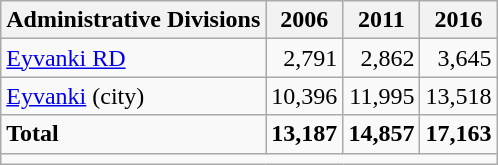<table class="wikitable">
<tr>
<th>Administrative Divisions</th>
<th>2006</th>
<th>2011</th>
<th>2016</th>
</tr>
<tr>
<td><a href='#'>Eyvanki RD</a></td>
<td style="text-align: right;">2,791</td>
<td style="text-align: right;">2,862</td>
<td style="text-align: right;">3,645</td>
</tr>
<tr>
<td><a href='#'>Eyvanki</a> (city)</td>
<td style="text-align: right;">10,396</td>
<td style="text-align: right;">11,995</td>
<td style="text-align: right;">13,518</td>
</tr>
<tr>
<td><strong>Total</strong></td>
<td style="text-align: right;"><strong>13,187</strong></td>
<td style="text-align: right;"><strong>14,857</strong></td>
<td style="text-align: right;"><strong>17,163</strong></td>
</tr>
<tr>
<td colspan=4></td>
</tr>
</table>
